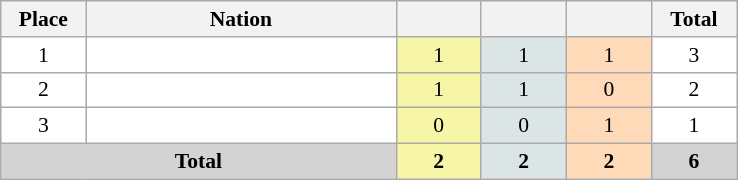<table class="wikitable" style="border:1px solid #aaa; font-size:90%;">
<tr style="background:#efefef;">
<th width=50>Place</th>
<th width=200>Nation</th>
<th width=50></th>
<th width=50></th>
<th width=50></th>
<th width=50>Total</th>
</tr>
<tr style="vertical-align:top; text-align:center; background:#fff;">
<td>1</td>
<td style="text-align:left;"></td>
<td style="background:#F7F6A8;">1</td>
<td style="background:#DCE5E5;">1</td>
<td style="background:#FFDAB9;">1</td>
<td>3</td>
</tr>
<tr style="vertical-align:top; text-align:center; background:#fff;">
<td>2</td>
<td style="text-align:left;"></td>
<td style="background:#F7F6A8;">1</td>
<td style="background:#DCE5E5;">1</td>
<td style="background:#FFDAB9;">0</td>
<td>2</td>
</tr>
<tr style="vertical-align:top; text-align:center; background:#fff;">
<td>3</td>
<td style="text-align:left;"></td>
<td style="background:#F7F6A8;">0</td>
<td style="background:#DCE5E5;">0</td>
<td style="background:#FFDAB9;">1</td>
<td>1</td>
</tr>
<tr style="text-align:center;">
<td colspan="2" style="background:#d3d3d3;"><strong>Total</strong></td>
<td style="background:#F7F6A8;"><strong>2</strong></td>
<td style="background:#DCE5E5;"><strong>2</strong></td>
<td style="background:#FFDAB9;"><strong>2</strong></td>
<td style="background:#d3d3d3;"><strong>6</strong></td>
</tr>
</table>
